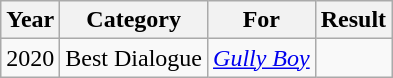<table class= "wikitable sortable">
<tr>
<th>Year</th>
<th>Category</th>
<th>For</th>
<th>Result</th>
</tr>
<tr>
<td>2020</td>
<td>Best Dialogue</td>
<td><em><a href='#'>Gully Boy</a></em></td>
<td></td>
</tr>
</table>
